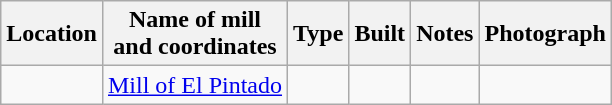<table class="wikitable">
<tr>
<th>Location</th>
<th>Name of mill<br>and coordinates</th>
<th>Type</th>
<th>Built</th>
<th>Notes</th>
<th>Photograph</th>
</tr>
<tr>
<td></td>
<td><a href='#'>Mill of El Pintado</a></td>
<td></td>
<td></td>
<td></td>
<td></td>
</tr>
</table>
